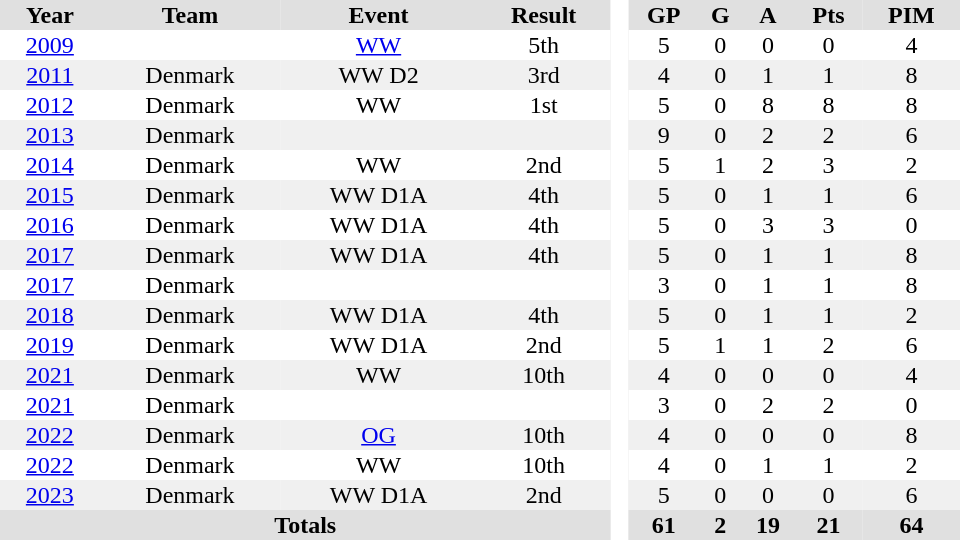<table border="0" cellpadding="1" cellspacing="0" style="text-align:center; width:40em">
<tr bgcolor="#e0e0e0">
<th>Year</th>
<th>Team</th>
<th>Event</th>
<th>Result</th>
<th rowspan="97" bgcolor="#ffffff"> </th>
<th>GP</th>
<th>G</th>
<th>A</th>
<th>Pts</th>
<th>PIM</th>
</tr>
<tr>
<td><a href='#'>2009</a></td>
<td></td>
<td><a href='#'>WW</a> </td>
<td>5th</td>
<td>5</td>
<td>0</td>
<td>0</td>
<td>0</td>
<td>4</td>
</tr>
<tr bgcolor="#f0f0f0">
<td><a href='#'>2011</a></td>
<td>Denmark</td>
<td>WW D2</td>
<td>3rd</td>
<td>4</td>
<td>0</td>
<td>1</td>
<td>1</td>
<td>8</td>
</tr>
<tr>
<td><a href='#'>2012</a></td>
<td>Denmark</td>
<td>WW </td>
<td>1st</td>
<td>5</td>
<td>0</td>
<td>8</td>
<td>8</td>
<td>8</td>
</tr>
<tr bgcolor="#f0f0f0">
<td><a href='#'>2013</a></td>
<td>Denmark</td>
<td></td>
<td></td>
<td>9</td>
<td>0</td>
<td>2</td>
<td>2</td>
<td>6</td>
</tr>
<tr>
<td><a href='#'>2014</a></td>
<td>Denmark</td>
<td>WW </td>
<td>2nd</td>
<td>5</td>
<td>1</td>
<td>2</td>
<td>3</td>
<td>2</td>
</tr>
<tr bgcolor="#f0f0f0">
<td><a href='#'>2015</a></td>
<td>Denmark</td>
<td>WW D1A</td>
<td>4th</td>
<td>5</td>
<td>0</td>
<td>1</td>
<td>1</td>
<td>6</td>
</tr>
<tr>
<td><a href='#'>2016</a></td>
<td>Denmark</td>
<td>WW D1A</td>
<td>4th</td>
<td>5</td>
<td>0</td>
<td>3</td>
<td>3</td>
<td>0</td>
</tr>
<tr bgcolor="#f0f0f0">
<td><a href='#'>2017</a></td>
<td>Denmark</td>
<td>WW D1A</td>
<td>4th</td>
<td>5</td>
<td>0</td>
<td>1</td>
<td>1</td>
<td>8</td>
</tr>
<tr>
<td><a href='#'>2017</a></td>
<td>Denmark</td>
<td></td>
<td></td>
<td>3</td>
<td>0</td>
<td>1</td>
<td>1</td>
<td>8</td>
</tr>
<tr bgcolor="#f0f0f0">
<td><a href='#'>2018</a></td>
<td>Denmark</td>
<td>WW D1A</td>
<td>4th</td>
<td>5</td>
<td>0</td>
<td>1</td>
<td>1</td>
<td>2</td>
</tr>
<tr>
<td><a href='#'>2019</a></td>
<td>Denmark</td>
<td>WW D1A</td>
<td>2nd</td>
<td>5</td>
<td>1</td>
<td>1</td>
<td>2</td>
<td>6</td>
</tr>
<tr bgcolor="#f0f0f0">
<td><a href='#'>2021</a></td>
<td>Denmark</td>
<td>WW</td>
<td>10th</td>
<td>4</td>
<td>0</td>
<td>0</td>
<td>0</td>
<td>4</td>
</tr>
<tr>
<td><a href='#'>2021</a></td>
<td>Denmark</td>
<td></td>
<td></td>
<td>3</td>
<td>0</td>
<td>2</td>
<td>2</td>
<td>0</td>
</tr>
<tr bgcolor="#f0f0f0">
<td><a href='#'>2022</a></td>
<td>Denmark</td>
<td><a href='#'>OG</a></td>
<td>10th</td>
<td>4</td>
<td>0</td>
<td>0</td>
<td>0</td>
<td>8</td>
</tr>
<tr>
<td><a href='#'>2022</a></td>
<td>Denmark</td>
<td>WW</td>
<td>10th</td>
<td>4</td>
<td>0</td>
<td>1</td>
<td>1</td>
<td>2</td>
</tr>
<tr bgcolor="#f0f0f0">
<td><a href='#'>2023</a></td>
<td>Denmark</td>
<td>WW D1A</td>
<td>2nd</td>
<td>5</td>
<td>0</td>
<td>0</td>
<td>0</td>
<td>6</td>
</tr>
<tr align="centre" bgcolor="#e0e0e0">
<th colspan="4">Totals</th>
<th>61</th>
<th>2</th>
<th>19</th>
<th>21</th>
<th>64</th>
</tr>
</table>
